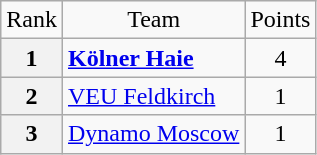<table class="wikitable" style="text-align: center;">
<tr>
<td>Rank</td>
<td>Team</td>
<td>Points</td>
</tr>
<tr>
<th>1</th>
<td style="text-align: left;"> <strong><a href='#'>Kölner Haie</a></strong></td>
<td>4</td>
</tr>
<tr>
<th>2</th>
<td style="text-align: left;"> <a href='#'>VEU Feldkirch</a></td>
<td>1</td>
</tr>
<tr>
<th>3</th>
<td style="text-align: left;"> <a href='#'>Dynamo Moscow</a></td>
<td>1</td>
</tr>
</table>
